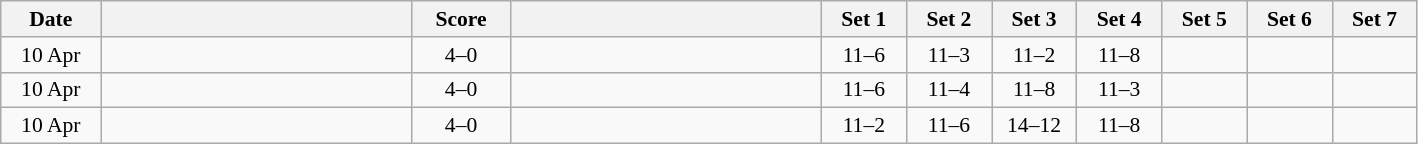<table class="wikitable" style="text-align: center; font-size:90% ">
<tr>
<th width="60">Date</th>
<th align="right" width="200"></th>
<th width="60">Score</th>
<th align="left" width="200"></th>
<th width="50">Set 1</th>
<th width="50">Set 2</th>
<th width="50">Set 3</th>
<th width="50">Set 4</th>
<th width="50">Set 5</th>
<th width="50">Set 6</th>
<th width="50">Set 7</th>
</tr>
<tr>
<td>10 Apr</td>
<td align=left><strong></strong></td>
<td align=center>4–0</td>
<td align=left></td>
<td>11–6</td>
<td>11–3</td>
<td>11–2</td>
<td>11–8</td>
<td></td>
<td></td>
<td></td>
</tr>
<tr>
<td>10 Apr</td>
<td align=left><strong></strong></td>
<td align=center>4–0</td>
<td align=left></td>
<td>11–6</td>
<td>11–4</td>
<td>11–8</td>
<td>11–3</td>
<td></td>
<td></td>
<td></td>
</tr>
<tr>
<td>10 Apr</td>
<td align=left><strong></strong></td>
<td align=center>4–0</td>
<td align=left></td>
<td>11–2</td>
<td>11–6</td>
<td>14–12</td>
<td>11–8</td>
<td></td>
<td></td>
<td></td>
</tr>
</table>
